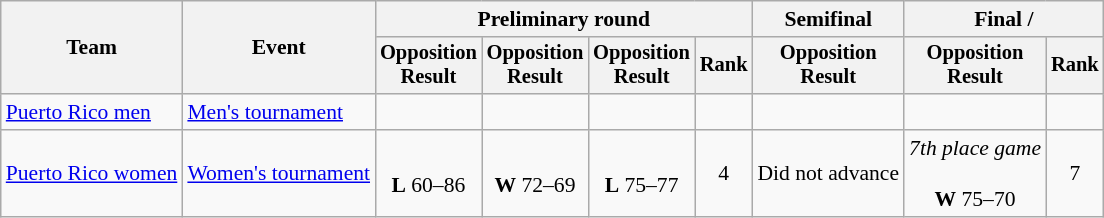<table class=wikitable style=font-size:90%;text-align:center>
<tr>
<th rowspan=2>Team</th>
<th rowspan=2>Event</th>
<th colspan=4>Preliminary round</th>
<th>Semifinal</th>
<th colspan=2>Final / </th>
</tr>
<tr style=font-size:95%>
<th>Opposition<br>Result</th>
<th>Opposition<br>Result</th>
<th>Opposition<br>Result</th>
<th>Rank</th>
<th>Opposition<br>Result</th>
<th>Opposition<br>Result</th>
<th>Rank</th>
</tr>
<tr>
<td align=left><a href='#'>Puerto Rico men</a></td>
<td align=left><a href='#'>Men's tournament</a></td>
<td><br></td>
<td><br></td>
<td><br></td>
<td></td>
<td></td>
<td></td>
<td></td>
</tr>
<tr>
<td align=left><a href='#'>Puerto Rico women</a></td>
<td align=left><a href='#'>Women's tournament</a></td>
<td><br><strong>L</strong> 60–86</td>
<td><br><strong>W</strong> 72–69</td>
<td><br><strong>L</strong> 75–77</td>
<td>4</td>
<td>Did not advance</td>
<td><em>7th place game</em><br><br><strong>W</strong> 75–70</td>
<td>7</td>
</tr>
</table>
